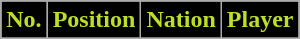<table class="wikitable sortable">
<tr>
<th style="background-color:#010101; color:#BDDF28;" scope=col>No.</th>
<th style="background-color:#010101; color:#BDDF28;" scope=col>Position</th>
<th style="background-color:#010101; color:#BDDF28;" scope=col>Nation</th>
<th style="background-color:#010101; color:#BDDF28;" scope=col>Player</th>
</tr>
<tr>
</tr>
</table>
